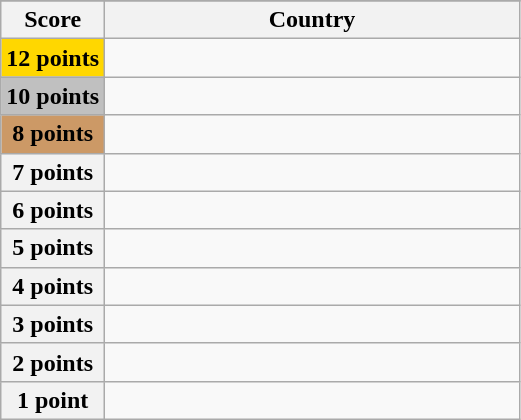<table class="wikitable">
<tr>
</tr>
<tr>
<th scope="col" width="20%">Score</th>
<th scope="col">Country</th>
</tr>
<tr>
<th scope="row" style="background:gold">12 points</th>
<td></td>
</tr>
<tr>
<th scope="row" style="background:silver">10 points</th>
<td></td>
</tr>
<tr>
<th scope="row" style="background:#CC9966">8 points</th>
<td></td>
</tr>
<tr>
<th scope="row">7 points</th>
<td></td>
</tr>
<tr>
<th scope="row">6 points</th>
<td></td>
</tr>
<tr>
<th scope="row">5 points</th>
<td></td>
</tr>
<tr>
<th scope="row">4 points</th>
<td></td>
</tr>
<tr>
<th scope="row">3 points</th>
<td></td>
</tr>
<tr>
<th scope="row">2 points</th>
<td></td>
</tr>
<tr>
<th scope="row">1 point</th>
<td></td>
</tr>
</table>
